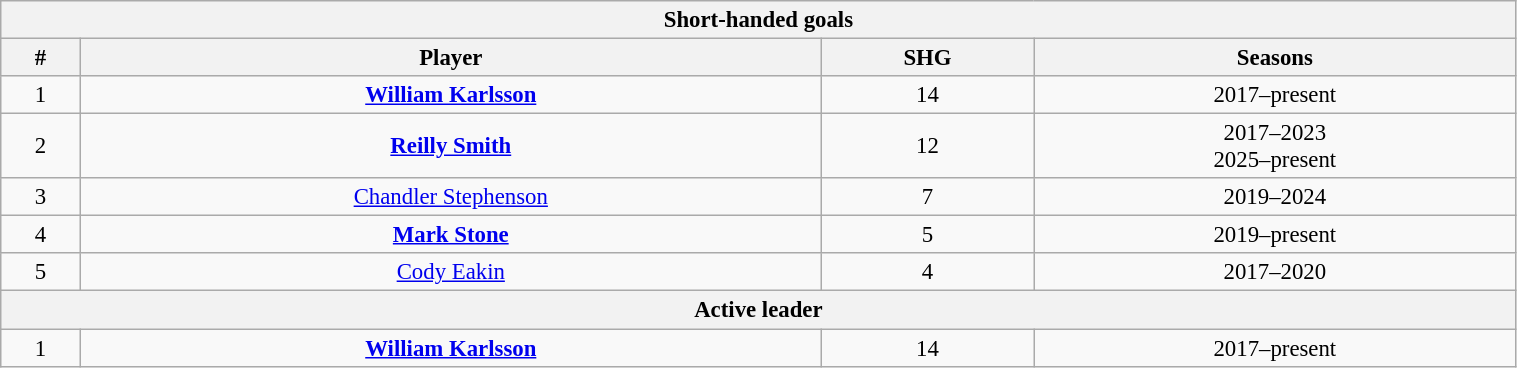<table class="wikitable" style="text-align: center; font-size: 95%" width="80%">
<tr>
<th colspan="4">Short-handed goals</th>
</tr>
<tr>
<th>#</th>
<th>Player</th>
<th>SHG</th>
<th>Seasons</th>
</tr>
<tr>
<td>1</td>
<td><strong><a href='#'>William Karlsson</a></strong></td>
<td>14</td>
<td>2017–present</td>
</tr>
<tr>
<td>2</td>
<td><strong><a href='#'>Reilly Smith</a></strong></td>
<td>12</td>
<td>2017–2023<br>2025–present</td>
</tr>
<tr>
<td>3</td>
<td><a href='#'>Chandler Stephenson</a></td>
<td>7</td>
<td>2019–2024</td>
</tr>
<tr>
<td>4</td>
<td><strong><a href='#'>Mark Stone</a></strong></td>
<td>5</td>
<td>2019–present</td>
</tr>
<tr>
<td>5</td>
<td><a href='#'>Cody Eakin</a></td>
<td>4</td>
<td>2017–2020</td>
</tr>
<tr>
<th colspan="4">Active leader</th>
</tr>
<tr>
<td>1</td>
<td><strong><a href='#'>William Karlsson</a></strong></td>
<td>14</td>
<td>2017–present</td>
</tr>
</table>
